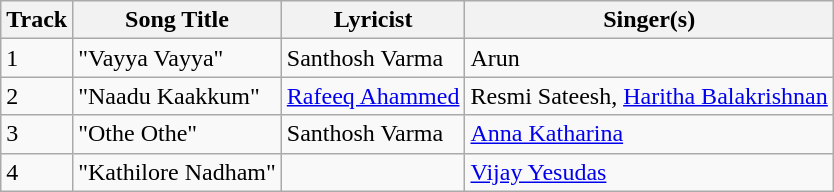<table class="wikitable">
<tr>
<th>Track</th>
<th>Song Title</th>
<th>Lyricist</th>
<th>Singer(s)</th>
</tr>
<tr>
<td>1</td>
<td>"Vayya Vayya"</td>
<td>Santhosh Varma</td>
<td>Arun</td>
</tr>
<tr>
<td>2</td>
<td>"Naadu Kaakkum"</td>
<td><a href='#'>Rafeeq Ahammed</a></td>
<td>Resmi Sateesh, <a href='#'>Haritha Balakrishnan</a></td>
</tr>
<tr>
<td>3</td>
<td>"Othe Othe"</td>
<td>Santhosh Varma</td>
<td><a href='#'>Anna Katharina</a></td>
</tr>
<tr>
<td>4</td>
<td>"Kathilore Nadham"</td>
<td></td>
<td><a href='#'>Vijay Yesudas</a></td>
</tr>
</table>
